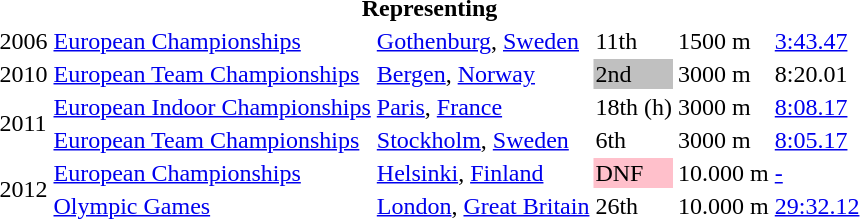<table>
<tr>
<th colspan="6">Representing </th>
</tr>
<tr>
<td>2006</td>
<td><a href='#'>European Championships</a></td>
<td><a href='#'>Gothenburg</a>, <a href='#'>Sweden</a></td>
<td>11th</td>
<td>1500 m</td>
<td><a href='#'>3:43.47</a></td>
</tr>
<tr>
<td>2010</td>
<td><a href='#'>European Team Championships</a></td>
<td><a href='#'>Bergen</a>, <a href='#'>Norway</a></td>
<td bgcolor=silver>2nd</td>
<td>3000 m</td>
<td>8:20.01</td>
</tr>
<tr>
<td rowspan=2>2011</td>
<td><a href='#'>European Indoor Championships</a></td>
<td><a href='#'>Paris</a>, <a href='#'>France</a></td>
<td>18th (h)</td>
<td>3000 m</td>
<td><a href='#'>8:08.17</a></td>
</tr>
<tr>
<td><a href='#'>European Team Championships</a></td>
<td><a href='#'>Stockholm</a>, <a href='#'>Sweden</a></td>
<td>6th</td>
<td>3000 m</td>
<td><a href='#'>8:05.17</a></td>
</tr>
<tr>
<td rowspan=2>2012</td>
<td><a href='#'>European Championships</a></td>
<td><a href='#'>Helsinki</a>, <a href='#'>Finland</a></td>
<td bgcolor=pink>DNF</td>
<td>10.000 m</td>
<td><a href='#'>-</a></td>
</tr>
<tr>
<td><a href='#'>Olympic Games</a></td>
<td><a href='#'>London</a>, <a href='#'>Great Britain</a></td>
<td>26th</td>
<td>10.000 m</td>
<td><a href='#'>29:32.12</a></td>
</tr>
</table>
